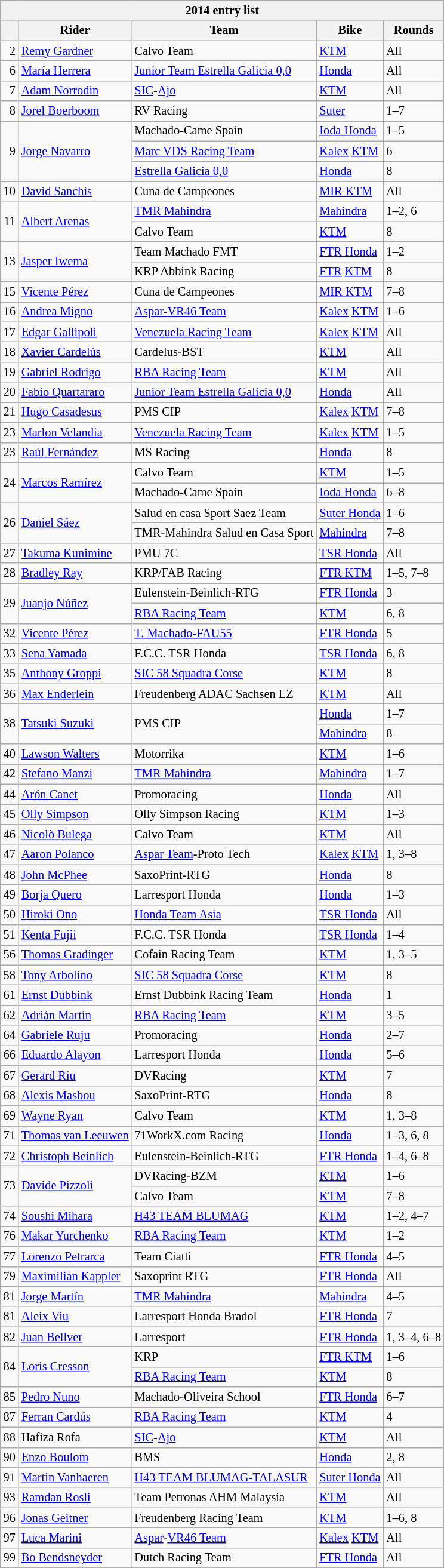<table class="wikitable" style="font-size: 85%">
<tr>
<th colspan=5>2014 entry list</th>
</tr>
<tr>
<th></th>
<th>Rider</th>
<th>Team</th>
<th>Bike</th>
<th>Rounds</th>
</tr>
<tr>
<td align=right>2</td>
<td> <a href='#'>Remy Gardner</a></td>
<td> Calvo Team</td>
<td><a href='#'>KTM</a></td>
<td>All</td>
</tr>
<tr>
<td align=right>6</td>
<td> <a href='#'>María Herrera</a></td>
<td> <a href='#'>Junior Team Estrella Galicia 0,0</a></td>
<td><a href='#'>Honda</a></td>
<td>All</td>
</tr>
<tr>
<td align=right>7</td>
<td> <a href='#'>Adam Norrodin</a></td>
<td> <a href='#'>SIC</a>-<a href='#'>Ajo</a></td>
<td><a href='#'>KTM</a></td>
<td>All</td>
</tr>
<tr>
<td align=right>8</td>
<td> <a href='#'>Jorel Boerboom</a></td>
<td> RV Racing</td>
<td><a href='#'>Suter</a></td>
<td>1–7</td>
</tr>
<tr>
<td align=right rowspan=3>9</td>
<td rowspan=3> <a href='#'>Jorge Navarro</a></td>
<td> Machado-Came Spain</td>
<td><a href='#'>Ioda Honda</a></td>
<td>1–5</td>
</tr>
<tr>
<td> <a href='#'>Marc VDS Racing Team</a></td>
<td><a href='#'>Kalex</a> <a href='#'>KTM</a></td>
<td>6</td>
</tr>
<tr>
<td> <a href='#'>Estrella Galicia 0,0</a></td>
<td><a href='#'>Honda</a></td>
<td>8</td>
</tr>
<tr>
<td align=right>10</td>
<td> <a href='#'>David Sanchis</a></td>
<td> Cuna de Campeones</td>
<td><a href='#'>MIR KTM</a></td>
<td>All</td>
</tr>
<tr>
<td align=right rowspan=2>11</td>
<td rowspan=2> <a href='#'>Albert Arenas</a></td>
<td> <a href='#'>TMR Mahindra</a></td>
<td><a href='#'>Mahindra</a></td>
<td>1–2, 6</td>
</tr>
<tr>
<td> Calvo Team</td>
<td><a href='#'>KTM</a></td>
<td>8</td>
</tr>
<tr>
<td align=right rowspan=2>13</td>
<td rowspan=2> <a href='#'>Jasper Iwema</a></td>
<td> Team Machado FMT</td>
<td><a href='#'>FTR Honda</a></td>
<td>1–2</td>
</tr>
<tr>
<td> KRP Abbink Racing</td>
<td><a href='#'>FTR</a> <a href='#'>KTM</a></td>
<td>8</td>
</tr>
<tr>
<td align=right>15</td>
<td> <a href='#'>Vicente Pérez</a></td>
<td> Cuna de Campeones</td>
<td><a href='#'>MIR KTM</a></td>
<td>7–8</td>
</tr>
<tr>
<td align=right>16</td>
<td> <a href='#'>Andrea Migno</a></td>
<td> <a href='#'>Aspar-</a><a href='#'>VR46 Team</a></td>
<td><a href='#'>Kalex</a> <a href='#'>KTM</a></td>
<td>1–6</td>
</tr>
<tr>
<td align=right>17</td>
<td> <a href='#'>Edgar Gallipoli</a></td>
<td> <a href='#'>Venezuela Racing Team</a></td>
<td><a href='#'>Kalex</a> <a href='#'>KTM</a></td>
<td>All</td>
</tr>
<tr>
<td align=right>18</td>
<td> <a href='#'>Xavier Cardelús</a></td>
<td> Cardelus-BST</td>
<td><a href='#'>KTM</a></td>
<td>All</td>
</tr>
<tr>
<td align=right>19</td>
<td> <a href='#'>Gabriel Rodrigo</a></td>
<td> <a href='#'>RBA Racing Team</a></td>
<td><a href='#'>KTM</a></td>
<td>All</td>
</tr>
<tr>
<td align=right>20</td>
<td> <a href='#'>Fabio Quartararo</a></td>
<td> <a href='#'>Junior Team Estrella Galicia 0,0</a></td>
<td><a href='#'>Honda</a></td>
<td>All</td>
</tr>
<tr>
<td align=right>21</td>
<td> <a href='#'>Hugo Casadesus</a></td>
<td> PMS CIP</td>
<td><a href='#'>Kalex</a> <a href='#'>KTM</a></td>
<td>7–8</td>
</tr>
<tr>
<td align=right>23</td>
<td> <a href='#'>Marlon Velandia</a></td>
<td> <a href='#'>Venezuela Racing Team</a></td>
<td><a href='#'>Kalex</a> <a href='#'>KTM</a></td>
<td>1–5</td>
</tr>
<tr>
<td align=right>23</td>
<td> <a href='#'>Raúl Fernández</a></td>
<td> MS Racing</td>
<td><a href='#'>Honda</a></td>
<td>8</td>
</tr>
<tr>
<td align=right rowspan=2>24</td>
<td rowspan=2> <a href='#'>Marcos Ramírez</a></td>
<td> Calvo Team</td>
<td><a href='#'>KTM</a></td>
<td>1–5</td>
</tr>
<tr>
<td> Machado-Came Spain</td>
<td><a href='#'>Ioda Honda</a></td>
<td>6–8</td>
</tr>
<tr>
<td align=right rowspan=2>26</td>
<td rowspan=2> <a href='#'>Daniel Sáez</a></td>
<td> Salud en casa Sport Saez Team</td>
<td><a href='#'>Suter Honda</a></td>
<td>1–6</td>
</tr>
<tr>
<td> TMR-Mahindra Salud en Casa Sport</td>
<td><a href='#'>Mahindra</a></td>
<td>7–8</td>
</tr>
<tr>
<td align=right>27</td>
<td> <a href='#'>Takuma Kunimine</a></td>
<td> PMU 7C</td>
<td><a href='#'>TSR Honda</a></td>
<td>All</td>
</tr>
<tr>
<td align=right>28</td>
<td> <a href='#'>Bradley Ray</a></td>
<td> KRP/FAB Racing</td>
<td><a href='#'>FTR KTM</a></td>
<td>1–5, 7–8</td>
</tr>
<tr>
<td align=right rowspan=2>29</td>
<td rowspan=2> <a href='#'>Juanjo Núñez</a></td>
<td> Eulenstein-Beinlich-RTG</td>
<td><a href='#'>FTR Honda</a></td>
<td>3</td>
</tr>
<tr>
<td> <a href='#'>RBA Racing Team</a></td>
<td><a href='#'>KTM</a></td>
<td>6, 8</td>
</tr>
<tr>
<td align=right>32</td>
<td> <a href='#'>Vicente Pérez</a></td>
<td> <a href='#'>T. Machado-FAU55</a></td>
<td><a href='#'>FTR Honda</a></td>
<td>5</td>
</tr>
<tr>
<td align=right>33</td>
<td> <a href='#'>Sena Yamada</a></td>
<td> F.C.C. TSR Honda</td>
<td><a href='#'>TSR Honda</a></td>
<td>6, 8</td>
</tr>
<tr>
<td align=right>35</td>
<td> <a href='#'>Anthony Groppi</a></td>
<td> <a href='#'>SIC 58 Squadra Corse</a></td>
<td><a href='#'>KTM</a></td>
<td>8</td>
</tr>
<tr>
<td align=right>36</td>
<td> <a href='#'>Max Enderlein</a></td>
<td> Freudenberg ADAC Sachsen LZ</td>
<td><a href='#'>KTM</a></td>
<td>All</td>
</tr>
<tr>
<td align=right rowspan=2>38</td>
<td rowspan=2> <a href='#'>Tatsuki Suzuki</a></td>
<td rowspan=2> PMS CIP</td>
<td><a href='#'>Honda</a></td>
<td>1–7</td>
</tr>
<tr>
<td><a href='#'>Mahindra</a></td>
<td>8</td>
</tr>
<tr>
<td align=right>40</td>
<td> <a href='#'>Lawson Walters</a></td>
<td> Motorrika</td>
<td><a href='#'>KTM</a></td>
<td>1–6</td>
</tr>
<tr>
<td align=right>42</td>
<td> <a href='#'>Stefano Manzi</a></td>
<td> <a href='#'>TMR Mahindra</a></td>
<td><a href='#'>Mahindra</a></td>
<td>1–7</td>
</tr>
<tr>
<td align=right>44</td>
<td> <a href='#'>Arón Canet</a></td>
<td> Promoracing</td>
<td><a href='#'>Honda</a></td>
<td>All</td>
</tr>
<tr>
<td align=right>45</td>
<td> <a href='#'>Olly Simpson</a></td>
<td> Olly Simpson Racing</td>
<td><a href='#'>KTM</a></td>
<td>1–3</td>
</tr>
<tr>
<td align=right>46</td>
<td> <a href='#'>Nicolò Bulega</a></td>
<td> Calvo Team</td>
<td><a href='#'>KTM</a></td>
<td>All</td>
</tr>
<tr>
<td align=right>47</td>
<td> <a href='#'>Aaron Polanco</a></td>
<td> <a href='#'>Aspar Team</a>-Proto Tech</td>
<td><a href='#'>Kalex</a> <a href='#'>KTM</a></td>
<td>1, 3–8</td>
</tr>
<tr>
<td align=right>48</td>
<td> <a href='#'>John McPhee</a></td>
<td> SaxoPrint-RTG</td>
<td><a href='#'>Honda</a></td>
<td>8</td>
</tr>
<tr>
<td align=right>49</td>
<td> <a href='#'>Borja Quero</a></td>
<td> Larresport Honda</td>
<td><a href='#'>Honda</a></td>
<td>1–3</td>
</tr>
<tr>
<td align=right>50</td>
<td> <a href='#'>Hiroki Ono</a></td>
<td> <a href='#'>Honda Team Asia</a></td>
<td><a href='#'>TSR Honda</a></td>
<td>All</td>
</tr>
<tr>
<td align=right>51</td>
<td> <a href='#'>Kenta Fujii</a></td>
<td> F.C.C. TSR Honda</td>
<td><a href='#'>TSR Honda</a></td>
<td>1–4</td>
</tr>
<tr>
<td align=right>56</td>
<td> <a href='#'>Thomas Gradinger</a></td>
<td> Cofain Racing Team</td>
<td><a href='#'>KTM</a></td>
<td>1, 3–5</td>
</tr>
<tr>
<td align=right>58</td>
<td> <a href='#'>Tony Arbolino</a></td>
<td> <a href='#'>SIC 58 Squadra Corse</a></td>
<td><a href='#'>KTM</a></td>
<td>8</td>
</tr>
<tr>
<td align=right>61</td>
<td> <a href='#'>Ernst Dubbink</a></td>
<td> Ernst Dubbink Racing Team</td>
<td><a href='#'>Honda</a></td>
<td>1</td>
</tr>
<tr>
<td align=right>62</td>
<td> <a href='#'>Adrián Martín</a></td>
<td> <a href='#'>RBA Racing Team</a></td>
<td><a href='#'>KTM</a></td>
<td>3–5</td>
</tr>
<tr>
<td align=right>64</td>
<td> <a href='#'>Gabriele Ruju</a></td>
<td> Promoracing</td>
<td><a href='#'>Honda</a></td>
<td>2–7</td>
</tr>
<tr>
<td align=right>66</td>
<td> <a href='#'>Eduardo Alayon</a></td>
<td> Larresport Honda</td>
<td><a href='#'>Honda</a></td>
<td>5–6</td>
</tr>
<tr>
<td align=right>67</td>
<td> <a href='#'>Gerard Riu</a></td>
<td> DVRacing</td>
<td><a href='#'>KTM</a></td>
<td>7</td>
</tr>
<tr>
<td align=right>68</td>
<td> <a href='#'>Alexis Masbou</a></td>
<td> SaxoPrint-RTG</td>
<td><a href='#'>Honda</a></td>
<td>8</td>
</tr>
<tr>
<td align=right>69</td>
<td> <a href='#'>Wayne Ryan</a></td>
<td> Calvo Team</td>
<td><a href='#'>KTM</a></td>
<td>1, 3–8</td>
</tr>
<tr>
<td align=right>71</td>
<td> <a href='#'>Thomas van Leeuwen</a></td>
<td> 71WorkX.com Racing</td>
<td><a href='#'>Honda</a></td>
<td>1–3, 6, 8</td>
</tr>
<tr>
<td align=right>72</td>
<td> <a href='#'>Christoph Beinlich</a></td>
<td> Eulenstein-Beinlich-RTG</td>
<td><a href='#'>FTR Honda</a></td>
<td>1–4, 6–8</td>
</tr>
<tr>
<td align=right rowspan=2>73</td>
<td rowspan=2> <a href='#'>Davide Pizzoli</a></td>
<td> DVRacing-BZM</td>
<td><a href='#'>KTM</a></td>
<td>1–6</td>
</tr>
<tr>
<td> Calvo Team</td>
<td><a href='#'>KTM</a></td>
<td>7–8</td>
</tr>
<tr>
<td align=right>74</td>
<td> <a href='#'>Soushi Mihara</a></td>
<td> <a href='#'>H43 TEAM BLUMAG</a></td>
<td><a href='#'>KTM</a></td>
<td>1–2, 4–7</td>
</tr>
<tr>
<td align=right>76</td>
<td> <a href='#'>Makar Yurchenko</a></td>
<td> <a href='#'>RBA Racing Team</a></td>
<td><a href='#'>KTM</a></td>
<td>1–2</td>
</tr>
<tr>
<td align=right>77</td>
<td> <a href='#'>Lorenzo Petrarca</a></td>
<td> Team Ciatti</td>
<td><a href='#'>FTR Honda</a></td>
<td>4–5</td>
</tr>
<tr>
<td align=right>79</td>
<td> <a href='#'>Maximilian Kappler</a></td>
<td> Saxoprint RTG</td>
<td><a href='#'>FTR Honda</a></td>
<td>All</td>
</tr>
<tr>
<td align=right>81</td>
<td> <a href='#'>Jorge Martín</a></td>
<td> <a href='#'>TMR Mahindra</a></td>
<td><a href='#'>Mahindra</a></td>
<td>4–5</td>
</tr>
<tr>
<td align=right>81</td>
<td> <a href='#'>Aleix Viu</a></td>
<td> Larresport Honda Bradol</td>
<td><a href='#'>FTR Honda</a></td>
<td>7</td>
</tr>
<tr>
<td align=right>82</td>
<td> <a href='#'>Juan Bellver</a></td>
<td> Larresport</td>
<td><a href='#'>FTR Honda</a></td>
<td>1, 3–4, 6–8</td>
</tr>
<tr>
<td align=right rowspan=2>84</td>
<td rowspan=2> <a href='#'>Loris Cresson</a></td>
<td> KRP</td>
<td><a href='#'>FTR KTM</a></td>
<td>1–6</td>
</tr>
<tr>
<td> <a href='#'>RBA Racing Team</a></td>
<td><a href='#'>KTM</a></td>
<td>8</td>
</tr>
<tr>
<td align=right>85</td>
<td> <a href='#'>Pedro Nuno</a></td>
<td> Machado-Oliveira School</td>
<td><a href='#'>FTR Honda</a></td>
<td>6–7</td>
</tr>
<tr>
<td align=right>87</td>
<td> <a href='#'>Ferran Cardús</a></td>
<td> <a href='#'>RBA Racing Team</a></td>
<td><a href='#'>KTM</a></td>
<td>4</td>
</tr>
<tr>
<td align=right>88</td>
<td> Hafiza Rofa</td>
<td> <a href='#'>SIC</a>-<a href='#'>Ajo</a></td>
<td><a href='#'>KTM</a></td>
<td>All</td>
</tr>
<tr>
<td align=right>90</td>
<td> <a href='#'>Enzo Boulom</a></td>
<td> BMS</td>
<td><a href='#'>Honda</a></td>
<td>2, 8</td>
</tr>
<tr>
<td align=right>91</td>
<td> <a href='#'>Martin Vanhaeren</a></td>
<td> <a href='#'>H43 TEAM BLUMAG-TALASUR</a></td>
<td><a href='#'>Suter Honda</a></td>
<td>All</td>
</tr>
<tr>
<td align=right>93</td>
<td> <a href='#'>Ramdan Rosli</a></td>
<td> Team Petronas AHM Malaysia</td>
<td><a href='#'>KTM</a></td>
<td>All</td>
</tr>
<tr>
<td align=right>96</td>
<td> <a href='#'>Jonas Geitner</a></td>
<td> Freudenberg Racing Team</td>
<td><a href='#'>KTM</a></td>
<td>1–6, 8</td>
</tr>
<tr>
<td align=right>97</td>
<td> <a href='#'>Luca Marini</a></td>
<td> <a href='#'>Aspar</a>-<a href='#'>VR46 Team</a></td>
<td><a href='#'>Kalex</a> <a href='#'>KTM</a></td>
<td>All</td>
</tr>
<tr>
<td align=right>99</td>
<td> <a href='#'>Bo Bendsneyder</a></td>
<td> Dutch Racing Team</td>
<td><a href='#'>FTR Honda</a></td>
<td>All</td>
</tr>
</table>
